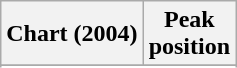<table class="wikitable sortable plainrowheaders" style="text-align:center">
<tr>
<th scope="col">Chart (2004)</th>
<th scope="col">Peak<br>position</th>
</tr>
<tr>
</tr>
<tr>
</tr>
<tr>
</tr>
</table>
